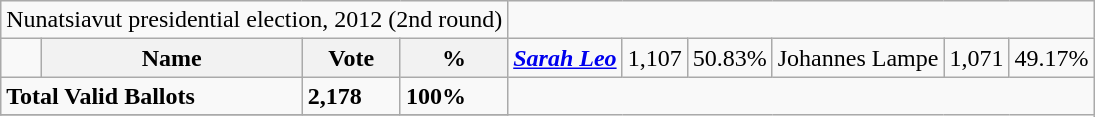<table class="wikitable">
<tr>
<td colspan=4 align=center>Nunatsiavut presidential election, 2012 (2nd round)</td>
</tr>
<tr>
<td></td>
<th><strong>Name </strong></th>
<th><strong>Vote</strong></th>
<th><strong>%</strong><br></th>
<td><strong><em><a href='#'>Sarah Leo</a></em></strong></td>
<td>1,107</td>
<td>50.83%<br></td>
<td>Johannes Lampe</td>
<td>1,071</td>
<td>49.17%</td>
</tr>
<tr>
<td colspan=2><strong>Total Valid Ballots</strong></td>
<td><strong>2,178</strong></td>
<td><strong>100%</strong></td>
</tr>
<tr>
</tr>
</table>
